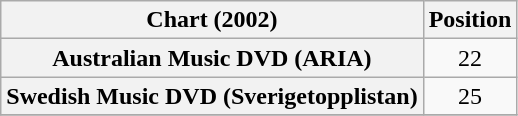<table class="wikitable sortable plainrowheaders" style="text-align:center;">
<tr>
<th scope="col">Chart (2002)</th>
<th scope="col">Position</th>
</tr>
<tr>
<th scope="row">Australian Music DVD (ARIA)</th>
<td>22</td>
</tr>
<tr>
<th scope="row">Swedish Music DVD (Sverigetopplistan)</th>
<td>25</td>
</tr>
<tr>
</tr>
</table>
